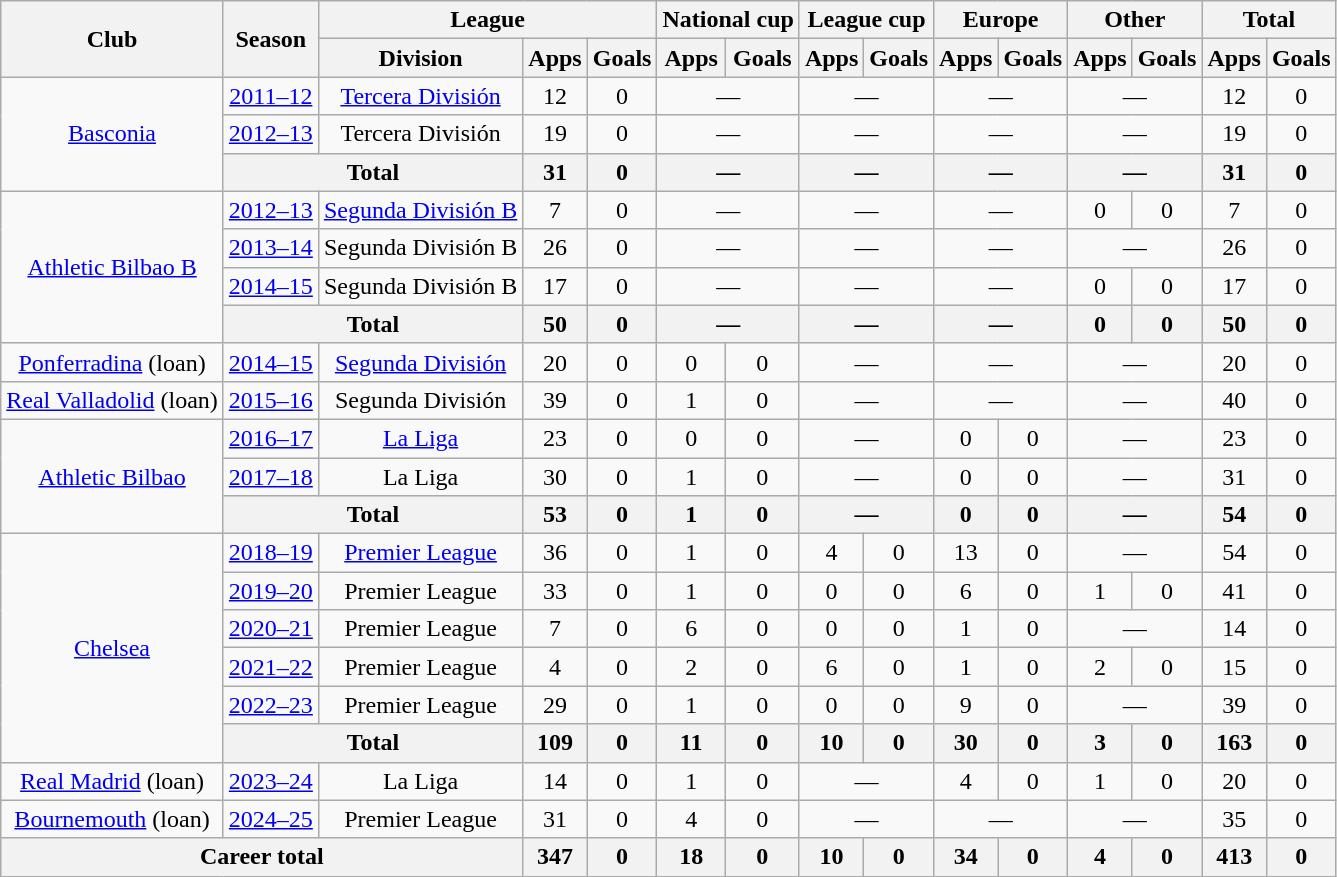<table class="wikitable" style="text-align: center;">
<tr>
<th rowspan=2>Club</th>
<th rowspan=2>Season</th>
<th colspan=3>League</th>
<th colspan=2>National cup</th>
<th colspan=2>League cup</th>
<th colspan=2>Europe</th>
<th colspan=2>Other</th>
<th colspan=2>Total</th>
</tr>
<tr>
<th>Division</th>
<th>Apps</th>
<th>Goals</th>
<th>Apps</th>
<th>Goals</th>
<th>Apps</th>
<th>Goals</th>
<th>Apps</th>
<th>Goals</th>
<th>Apps</th>
<th>Goals</th>
<th>Apps</th>
<th>Goals</th>
</tr>
<tr>
<td rowspan="3"><a href='#'>Basconia</a></td>
<td><a href='#'>2011–12</a></td>
<td><a href='#'>Tercera División</a></td>
<td>12</td>
<td>0</td>
<td colspan="2">—</td>
<td colspan="2">—</td>
<td colspan="2">—</td>
<td colspan="2">—</td>
<td>12</td>
<td>0</td>
</tr>
<tr>
<td><a href='#'>2012–13</a></td>
<td>Tercera División</td>
<td>19</td>
<td>0</td>
<td colspan="2">—</td>
<td colspan="2">—</td>
<td colspan="2">—</td>
<td colspan="2">—</td>
<td>19</td>
<td>0</td>
</tr>
<tr>
<th colspan=2>Total</th>
<th>31</th>
<th>0</th>
<th colspan="2">—</th>
<th colspan="2">—</th>
<th colspan="2">—</th>
<th colspan="2">—</th>
<th>31</th>
<th>0</th>
</tr>
<tr>
<td rowspan="4"><a href='#'>Athletic Bilbao B</a></td>
<td><a href='#'>2012–13</a></td>
<td><a href='#'>Segunda División B</a></td>
<td>7</td>
<td>0</td>
<td colspan="2">—</td>
<td colspan="2">—</td>
<td colspan="2">—</td>
<td>0</td>
<td>0</td>
<td>7</td>
<td>0</td>
</tr>
<tr>
<td><a href='#'>2013–14</a></td>
<td>Segunda División B</td>
<td>26</td>
<td>0</td>
<td colspan="2">—</td>
<td colspan="2">—</td>
<td colspan="2">—</td>
<td colspan="2">—</td>
<td>26</td>
<td>0</td>
</tr>
<tr>
<td><a href='#'>2014–15</a></td>
<td>Segunda División B</td>
<td>17</td>
<td>0</td>
<td colspan="2">—</td>
<td colspan="2">—</td>
<td colspan="2">—</td>
<td>0</td>
<td>0</td>
<td>17</td>
<td>0</td>
</tr>
<tr>
<th colspan="2">Total</th>
<th>50</th>
<th>0</th>
<th colspan="2">—</th>
<th colspan="2">—</th>
<th colspan="2">—</th>
<th>0</th>
<th>0</th>
<th>50</th>
<th>0</th>
</tr>
<tr>
<td><a href='#'>Ponferradina</a> (loan)</td>
<td><a href='#'>2014–15</a></td>
<td><a href='#'>Segunda División</a></td>
<td>20</td>
<td>0</td>
<td>0</td>
<td>0</td>
<td colspan="2">—</td>
<td colspan="2">—</td>
<td colspan="2">—</td>
<td>20</td>
<td>0</td>
</tr>
<tr>
<td><a href='#'>Real Valladolid</a> (loan)</td>
<td><a href='#'>2015–16</a></td>
<td>Segunda División</td>
<td>39</td>
<td>0</td>
<td>1</td>
<td>0</td>
<td colspan="2">—</td>
<td colspan="2">—</td>
<td colspan="2">—</td>
<td>40</td>
<td>0</td>
</tr>
<tr>
<td rowspan="3"><a href='#'>Athletic Bilbao</a></td>
<td><a href='#'>2016–17</a></td>
<td><a href='#'>La Liga</a></td>
<td>23</td>
<td>0</td>
<td>0</td>
<td>0</td>
<td colspan="2">—</td>
<td>0</td>
<td>0</td>
<td colspan="2">—</td>
<td>23</td>
<td>0</td>
</tr>
<tr>
<td><a href='#'>2017–18</a></td>
<td>La Liga</td>
<td>30</td>
<td>0</td>
<td>1</td>
<td>0</td>
<td colspan="2">—</td>
<td>0</td>
<td>0</td>
<td colspan="2">—</td>
<td>31</td>
<td>0</td>
</tr>
<tr>
<th colspan=2>Total</th>
<th>53</th>
<th>0</th>
<th>1</th>
<th>0</th>
<th colspan="2">—</th>
<th>0</th>
<th>0</th>
<th colspan="2">—</th>
<th>54</th>
<th>0</th>
</tr>
<tr>
<td rowspan="6"><a href='#'>Chelsea</a></td>
<td><a href='#'>2018–19</a></td>
<td><a href='#'>Premier League</a></td>
<td>36</td>
<td>0</td>
<td>1</td>
<td>0</td>
<td>4</td>
<td>0</td>
<td>13</td>
<td>0</td>
<td colspan=2>—</td>
<td>54</td>
<td>0</td>
</tr>
<tr>
<td><a href='#'>2019–20</a></td>
<td>Premier League</td>
<td>33</td>
<td>0</td>
<td>1</td>
<td>0</td>
<td>0</td>
<td>0</td>
<td>6</td>
<td>0</td>
<td>1</td>
<td>0</td>
<td>41</td>
<td>0</td>
</tr>
<tr>
<td><a href='#'>2020–21</a></td>
<td>Premier League</td>
<td>7</td>
<td>0</td>
<td>6</td>
<td>0</td>
<td>0</td>
<td>0</td>
<td>1</td>
<td>0</td>
<td colspan="2">—</td>
<td>14</td>
<td>0</td>
</tr>
<tr>
<td><a href='#'>2021–22</a></td>
<td>Premier League</td>
<td>4</td>
<td>0</td>
<td>2</td>
<td>0</td>
<td>6</td>
<td>0</td>
<td>1</td>
<td>0</td>
<td>2</td>
<td>0</td>
<td>15</td>
<td>0</td>
</tr>
<tr>
<td><a href='#'>2022–23</a></td>
<td>Premier League</td>
<td>29</td>
<td>0</td>
<td>1</td>
<td>0</td>
<td>0</td>
<td>0</td>
<td>9</td>
<td>0</td>
<td colspan="2">—</td>
<td>39</td>
<td>0</td>
</tr>
<tr>
<th colspan="2">Total</th>
<th>109</th>
<th>0</th>
<th>11</th>
<th>0</th>
<th>10</th>
<th>0</th>
<th>30</th>
<th>0</th>
<th>3</th>
<th>0</th>
<th>163</th>
<th>0</th>
</tr>
<tr>
<td><a href='#'>Real Madrid</a> (loan)</td>
<td><a href='#'>2023–24</a></td>
<td>La Liga</td>
<td>14</td>
<td>0</td>
<td>1</td>
<td>0</td>
<td colspan="2">—</td>
<td>4</td>
<td>0</td>
<td>1</td>
<td>0</td>
<td>20</td>
<td>0</td>
</tr>
<tr>
<td><a href='#'>Bournemouth</a> (loan)</td>
<td><a href='#'>2024–25</a></td>
<td>Premier League</td>
<td>31</td>
<td>0</td>
<td>4</td>
<td>0</td>
<td colspan="2">—</td>
<td colspan="2">—</td>
<td colspan="2">—</td>
<td>35</td>
<td>0</td>
</tr>
<tr>
<th colspan="3">Career total</th>
<th>347</th>
<th>0</th>
<th>18</th>
<th>0</th>
<th>10</th>
<th>0</th>
<th>34</th>
<th>0</th>
<th>4</th>
<th>0</th>
<th>413</th>
<th>0</th>
</tr>
</table>
